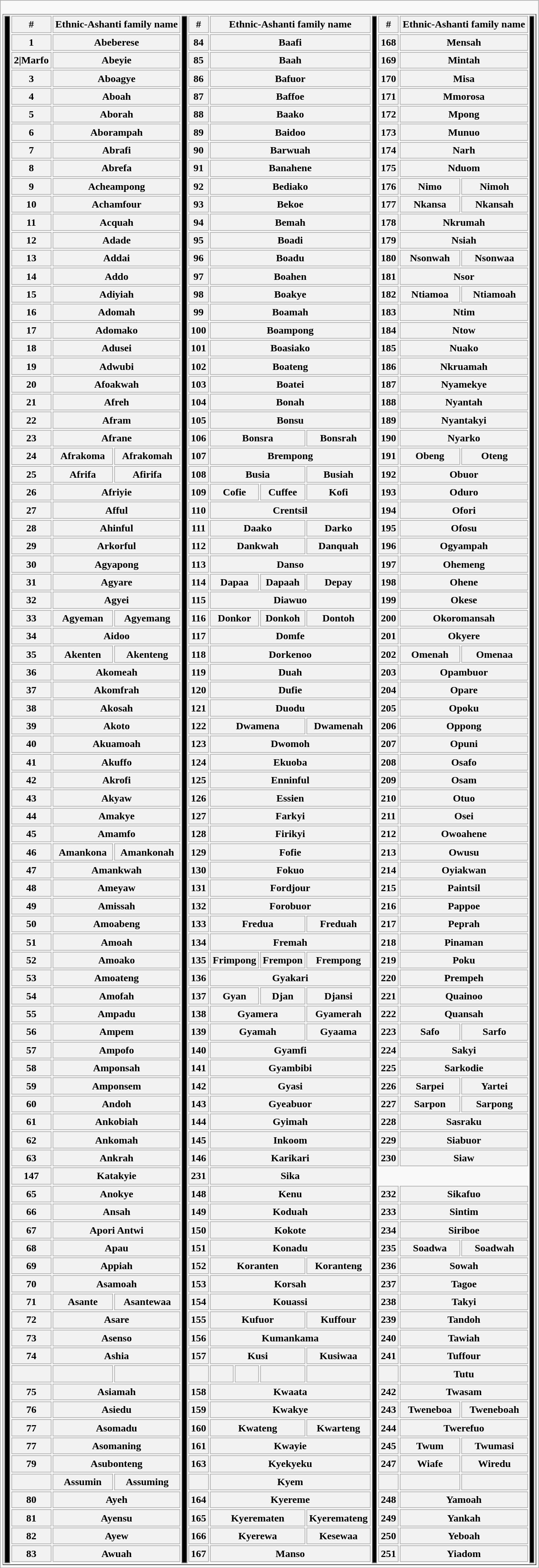<table class="wikitable collapsible uncollapsed">
<tr>
<td><br><table border="1" cellpadding="2">
<tr>
<th rowspan="87" class="unsortable" style="background:black"></th>
<th class="unsortable">#</th>
<th colspan="2" class="unsortable">Ethnic-Ashanti family name</th>
<th rowspan="87" class="unsortable" style="background:black"></th>
<th class="unsortable">#</th>
<th class="unsortable" colspan="4">Ethnic-Ashanti family name</th>
<th rowspan="87" class="unsortable" style="background:black"></th>
<th class="unsortable">#</th>
<th colspan="2" class="unsortable">Ethnic-Ashanti family name </th>
<th rowspan="87" class="unsortable" style="background:black"></th>
</tr>
<tr>
<th align=center>1</th>
<th colspan="2" align="center">Abeberese</th>
<th align=center>84</th>
<th align=center colspan="4">Baafi</th>
<th align=center>168</th>
<th colspan="2" align="center">Mensah</th>
</tr>
<tr>
<th align=center>2|Marfo</th>
<th colspan="2" align="center">Abeyie</th>
<th align=center>85</th>
<th align=center colspan="4">Baah</th>
<th align=center>169</th>
<th colspan="2" align="center">Mintah</th>
</tr>
<tr>
<th align=center>3</th>
<th colspan="2" align="center">Aboagye</th>
<th align=center>86</th>
<th align=center colspan="4">Bafuor</th>
<th align=center>170</th>
<th colspan="2" align="center">Misa</th>
</tr>
<tr>
<th align=center>4</th>
<th colspan="2" align="center">Aboah</th>
<th align=center>87</th>
<th align=center colspan="4">Baffoe</th>
<th align=center>171</th>
<th colspan="2" align="center">Mmorosa</th>
</tr>
<tr>
<th align=center>5</th>
<th colspan="2" align="center">Aborah</th>
<th align=center>88</th>
<th align=center colspan="4">Baako</th>
<th align=center>172</th>
<th colspan="2" align="center">Mpong</th>
</tr>
<tr>
<th align=center>6</th>
<th colspan="2" align="center">Aborampah</th>
<th align=center>89</th>
<th align=center colspan="4">Baidoo</th>
<th align=center>173</th>
<th colspan="2" align="center">Munuo</th>
</tr>
<tr>
<th align=center>7</th>
<th colspan="2" align="center">Abrafi</th>
<th align=center>90</th>
<th align=center colspan="4">Barwuah</th>
<th align=center>174</th>
<th colspan="2" align="center">Narh</th>
</tr>
<tr>
<th align=center>8</th>
<th colspan="2" align="center">Abrefa</th>
<th align=center>91</th>
<th align=center colspan="4">Banahene</th>
<th align=center>175</th>
<th colspan="2" align="center">Nduom</th>
</tr>
<tr>
<th align=center>9</th>
<th colspan="2" align="center">Acheampong</th>
<th align=center>92</th>
<th align=center colspan="4">Bediako</th>
<th align=center>176</th>
<th align="center">Nimo</th>
<th>Nimoh</th>
</tr>
<tr>
<th align=center>10</th>
<th colspan="2" align="center">Achamfour</th>
<th align=center>93</th>
<th align=center colspan="4">Bekoe</th>
<th align=center>177</th>
<th align="center">Nkansa</th>
<th>Nkansah</th>
</tr>
<tr>
<th align=center>11</th>
<th colspan="2" align="center">Acquah</th>
<th align=center>94</th>
<th align=center colspan="4">Bemah</th>
<th align=center>178</th>
<th colspan="2" align="center">Nkrumah</th>
</tr>
<tr>
<th align=center>12</th>
<th colspan="2" align="center">Adade</th>
<th align=center>95</th>
<th align=center colspan="4">Boadi</th>
<th align=center>179</th>
<th colspan="2" align="center">Nsiah</th>
</tr>
<tr>
<th align=center>13</th>
<th colspan="2" align="center">Addai</th>
<th align=center>96</th>
<th align=center colspan="4">Boadu</th>
<th align=center>180</th>
<th align="center">Nsonwah</th>
<th>Nsonwaa</th>
</tr>
<tr>
<th align=center>14</th>
<th colspan="2" align="center">Addo</th>
<th align=center>97</th>
<th align=center colspan="4">Boahen</th>
<th align=center>181</th>
<th colspan="2" align="center">Nsor</th>
</tr>
<tr>
<th align=center>15</th>
<th colspan="2" align="center">Adiyiah</th>
<th align=center>98</th>
<th align=center colspan="4">Boakye</th>
<th align=center>182</th>
<th align="center">Ntiamoa</th>
<th>Ntiamoah</th>
</tr>
<tr>
<th align=center>16</th>
<th colspan="2" align="center">Adomah</th>
<th align=center>99</th>
<th align=center colspan="4">Boamah</th>
<th align=center>183</th>
<th colspan="2" align="center">Ntim</th>
</tr>
<tr>
<th align=center>17</th>
<th colspan="2" align="center">Adomako</th>
<th align=center>100</th>
<th align=center colspan="4">Boampong</th>
<th align=center>184</th>
<th colspan="2" align="center">Ntow</th>
</tr>
<tr>
<th align=center>18</th>
<th colspan="2" align="center">Adusei</th>
<th align=center>101</th>
<th align=center colspan="4">Boasiako</th>
<th align=center>185</th>
<th colspan="2" align="center">Nuako</th>
</tr>
<tr>
<th align=center>19</th>
<th colspan="2" align="center">Adwubi</th>
<th align=center>102</th>
<th align=center colspan="4">Boateng</th>
<th align=center>186</th>
<th colspan="2" align="center">Nkruamah</th>
</tr>
<tr>
<th align=center>20</th>
<th colspan="2" align="center">Afoakwah</th>
<th align=center>103</th>
<th align=center colspan="4">Boatei</th>
<th align=center>187</th>
<th colspan="2" align="center">Nyamekye</th>
</tr>
<tr>
<th align=center>21</th>
<th colspan="2" align="center">Afreh</th>
<th align=center>104</th>
<th align=center colspan="4">Bonah</th>
<th align=center>188</th>
<th colspan="2" align="center">Nyantah</th>
</tr>
<tr>
<th align=center>22</th>
<th colspan="2" align="center">Afram</th>
<th align=center>105</th>
<th align=center colspan="4">Bonsu</th>
<th align=center>189</th>
<th colspan="2" align="center">Nyantakyi</th>
</tr>
<tr>
<th align=center>23</th>
<th colspan="2" align="center">Afrane</th>
<th align=center>106</th>
<th align=center colspan="3">Bonsra</th>
<th>Bonsrah</th>
<th align=center>190</th>
<th colspan="2" align="center">Nyarko</th>
</tr>
<tr>
<th align=center>24</th>
<th align="center">Afrakoma</th>
<th>Afrakomah</th>
<th align=center>107</th>
<th align=center colspan="4">Brempong</th>
<th align=center>191</th>
<th align="center">Obeng</th>
<th>Oteng</th>
</tr>
<tr>
<th align=center>25</th>
<th align="center">Afrifa</th>
<th>Afirifa</th>
<th align=center>108</th>
<th align=center colspan="3">Busia</th>
<th>Busiah</th>
<th align=center>192</th>
<th colspan="2" align="center">Obuor</th>
</tr>
<tr>
<th align=center>26</th>
<th colspan="2" align="center">Afriyie</th>
<th align=center>109</th>
<th align=center colspan="2">Cofie</th>
<th>Cuffee</th>
<th>Kofi</th>
<th align=center>193</th>
<th colspan="2" align="center">Oduro</th>
</tr>
<tr>
<th align=center>27</th>
<th colspan="2" align="center">Afful</th>
<th align=center>110</th>
<th align=center colspan="4">Crentsil</th>
<th align=center>194</th>
<th colspan="2" align="center">Ofori</th>
</tr>
<tr>
<th align=center>28</th>
<th colspan="2" align="center">Ahinful</th>
<th align=center>111</th>
<th align=center colspan="3">Daako</th>
<th>Darko</th>
<th align=center>195</th>
<th colspan="2" align="center">Ofosu</th>
</tr>
<tr>
<th align=center>29</th>
<th colspan="2" align="center">Arkorful</th>
<th align=center>112</th>
<th align=center colspan="3">Dankwah</th>
<th>Danquah</th>
<th align=center>196</th>
<th colspan="2" align="center">Ogyampah</th>
</tr>
<tr>
<th align=center>30</th>
<th colspan="2" align="center">Agyapong</th>
<th align=center>113</th>
<th align=center colspan="4">Danso</th>
<th align=center>197</th>
<th colspan="2" align="center">Ohemeng</th>
</tr>
<tr>
<th align=center>31</th>
<th colspan="2" align="center">Agyare</th>
<th align=center>114</th>
<th align=center colspan="2">Dapaa</th>
<th>Dapaah</th>
<th>Depay</th>
<th align=center>198</th>
<th colspan="2" align="center">Ohene</th>
</tr>
<tr>
<th align=center>32</th>
<th colspan="2" align="center">Agyei</th>
<th align=center>115</th>
<th align=center colspan="4">Diawuo</th>
<th align=center>199</th>
<th colspan="2" align="center">Okese</th>
</tr>
<tr>
<th align=center>33</th>
<th align="center">Agyeman</th>
<th>Agyemang</th>
<th align=center>116</th>
<th align=center colspan="2">Donkor</th>
<th>Donkoh</th>
<th>Dontoh</th>
<th align=center>200</th>
<th colspan="2" align="center">Okoromansah</th>
</tr>
<tr>
<th align=center>34</th>
<th colspan="2" align="center">Aidoo</th>
<th align=center>117</th>
<th align=center colspan="4">Domfe</th>
<th align=center>201</th>
<th colspan="2" align="center">Okyere</th>
</tr>
<tr>
<th align=center>35</th>
<th align="center">Akenten</th>
<th>Akenteng</th>
<th align=center>118</th>
<th align=center colspan="4">Dorkenoo</th>
<th align=center>202</th>
<th align="center">Omenah</th>
<th>Omenaa</th>
</tr>
<tr>
<th align=center>36</th>
<th colspan="2" align="center">Akomeah</th>
<th align=center>119</th>
<th align=center colspan="4">Duah</th>
<th align=center>203</th>
<th colspan="2" align="center">Opambuor</th>
</tr>
<tr>
<th align=center>37</th>
<th colspan="2" align="center">Akomfrah</th>
<th align=center>120</th>
<th align=center colspan="4">Dufie</th>
<th align=center>204</th>
<th colspan="2" align="center">Opare</th>
</tr>
<tr>
<th align=center>38</th>
<th colspan="2" align="center">Akosah</th>
<th align=center>121</th>
<th align=center colspan="4">Duodu</th>
<th align=center>205</th>
<th colspan="2" align="center">Opoku</th>
</tr>
<tr>
<th align=center>39</th>
<th colspan="2" align="center">Akoto</th>
<th align=center>122</th>
<th align=center colspan="3">Dwamena</th>
<th>Dwamenah</th>
<th align=center>206</th>
<th colspan="2" align="center">Oppong</th>
</tr>
<tr>
<th align=center>40</th>
<th colspan="2" align="center">Akuamoah</th>
<th align=center>123</th>
<th align=center colspan="4">Dwomoh</th>
<th align=center>207</th>
<th colspan="2" align="center">Opuni</th>
</tr>
<tr>
<th align=center>41</th>
<th colspan="2" align="center">Akuffo</th>
<th align=center>124</th>
<th align=center colspan="4">Ekuoba</th>
<th align=center>208</th>
<th colspan="2" align="center">Osafo</th>
</tr>
<tr>
<th align=center>42</th>
<th colspan="2" align="center">Akrofi</th>
<th align=center>125</th>
<th align=center colspan="4">Enninful</th>
<th align=center>209</th>
<th colspan="2" align="center">Osam</th>
</tr>
<tr>
<th align=center>43</th>
<th colspan="2" align="center">Akyaw</th>
<th align=center>126</th>
<th align=center colspan="4">Essien</th>
<th align=center>210</th>
<th colspan="2" align="center">Otuo</th>
</tr>
<tr>
<th align=center>44</th>
<th colspan="2" align="center">Amakye</th>
<th align=center>127</th>
<th align=center colspan="4">Farkyi</th>
<th align=center>211</th>
<th colspan="2" align="center">Osei</th>
</tr>
<tr>
<th align=center>45</th>
<th colspan="2" align="center">Amamfo</th>
<th align=center>128</th>
<th align=center colspan="4">Firikyi</th>
<th align=center>212</th>
<th colspan="2" align="center">Owoahene</th>
</tr>
<tr>
<th align=center>46</th>
<th align="center">Amankona</th>
<th>Amankonah</th>
<th align=center>129</th>
<th align=center colspan="4">Fofie</th>
<th align=center>213</th>
<th colspan="2" align="center">Owusu</th>
</tr>
<tr>
<th align=center>47</th>
<th colspan="2" align="center">Amankwah</th>
<th align=center>130</th>
<th align=center colspan="4">Fokuo</th>
<th align=center>214</th>
<th colspan="2" align="center">Oyiakwan</th>
</tr>
<tr>
<th align=center>48</th>
<th colspan="2" align="center">Ameyaw</th>
<th align=center>131</th>
<th align=center colspan="4">Fordjour</th>
<th align=center>215</th>
<th colspan="2" align="center">Paintsil</th>
</tr>
<tr>
<th align=center>49</th>
<th colspan="2" align="center">Amissah</th>
<th align=center>132</th>
<th align=center colspan="4">Forobuor</th>
<th align=center>216</th>
<th colspan="2" align="center">Pappoe</th>
</tr>
<tr>
<th align=center>50</th>
<th colspan="2" align="center">Amoabeng</th>
<th align=center>133</th>
<th align=center colspan="3">Fredua</th>
<th>Freduah</th>
<th align=center>217</th>
<th colspan="2" align="center">Peprah</th>
</tr>
<tr>
<th align=center>51</th>
<th colspan="2" align="center">Amoah</th>
<th align=center>134</th>
<th align=center colspan="4">Fremah</th>
<th align=center>218</th>
<th colspan="2" align="center">Pinaman</th>
</tr>
<tr>
<th align=center>52</th>
<th colspan="2" align="center">Amoako</th>
<th align=center>135</th>
<th align=center colspan="2">Frimpong</th>
<th>Frempon</th>
<th>Frempong</th>
<th align=center>219</th>
<th colspan="2" align="center">Poku</th>
</tr>
<tr>
<th align=center>53</th>
<th colspan="2" align="center">Amoateng</th>
<th align=center>136</th>
<th align=center colspan="4">Gyakari</th>
<th align=center>220</th>
<th colspan="2" align="center">Prempeh</th>
</tr>
<tr>
<th align=center>54</th>
<th colspan="2" align="center">Amofah</th>
<th align=center>137</th>
<th align=center colspan="2">Gyan</th>
<th>Djan</th>
<th>Djansi</th>
<th align=center>221</th>
<th colspan="2" align="center">Quainoo</th>
</tr>
<tr>
<th align=center>55</th>
<th colspan="2" align="center">Ampadu</th>
<th align=center>138</th>
<th align=center colspan="3">Gyamera</th>
<th>Gyamerah</th>
<th align=center>222</th>
<th colspan="2" align="center">Quansah</th>
</tr>
<tr>
<th align=center>56</th>
<th colspan="2" align="center">Ampem</th>
<th align=center>139</th>
<th align=center colspan="3">Gyamah</th>
<th>Gyaama</th>
<th align=center>223</th>
<th align="center">Safo</th>
<th>Sarfo</th>
</tr>
<tr>
<th align=center>57</th>
<th colspan="2" align="center">Ampofo</th>
<th align=center>140</th>
<th align=center colspan="4">Gyamfi</th>
<th align=center>224</th>
<th colspan="2" align="center">Sakyi</th>
</tr>
<tr>
<th align=center>58</th>
<th colspan="2" align="center">Amponsah</th>
<th align=center>141</th>
<th align=center colspan="4">Gyambibi</th>
<th align=center>225</th>
<th colspan="2" align="center">Sarkodie</th>
</tr>
<tr>
<th align=center>59</th>
<th colspan="2" align="center">Amponsem</th>
<th align=center>142</th>
<th align=center colspan="4">Gyasi</th>
<th align=center>226</th>
<th align="center">Sarpei</th>
<th>Yartei</th>
</tr>
<tr>
<th align=center>60</th>
<th colspan="2" align="center">Andoh</th>
<th align=center>143</th>
<th align=center colspan="4">Gyeabuor</th>
<th align=center>227</th>
<th align="center">Sarpon</th>
<th>Sarpong</th>
</tr>
<tr>
<th align=center>61</th>
<th colspan="2" align="center">Ankobiah</th>
<th align=center>144</th>
<th align=center colspan="4">Gyimah</th>
<th align=center>228</th>
<th colspan="2" align="center">Sasraku</th>
</tr>
<tr>
<th align=center>62</th>
<th colspan="2" align="center">Ankomah</th>
<th align=center>145</th>
<th align=center colspan="4">Inkoom</th>
<th align=center>229</th>
<th colspan="2" align="center">Siabuor</th>
</tr>
<tr>
<th align=center>63</th>
<th colspan="2" align="center">Ankrah</th>
<th align=center>146</th>
<th align=center colspan="4">Karikari</th>
<th align=center>230</th>
<th colspan="2" align="center">Siaw</th>
</tr>
<tr>
<th align=center>147</th>
<th colspan="2" align="center">Katakyie</th>
<th align=center>231</th>
<th align=center colspan="4">Sika</th>
</tr>
<tr>
<th align=center>65</th>
<th colspan="2" align="center">Anokye</th>
<th align=center>148</th>
<th align=center colspan="4">Kenu</th>
<th align=center>232</th>
<th colspan="2" align="center">Sikafuo</th>
</tr>
<tr>
<th align=center>66</th>
<th colspan="2" align="center">Ansah</th>
<th align=center>149</th>
<th align=center colspan="4">Koduah</th>
<th align=center>233</th>
<th colspan="2" align="center">Sintim</th>
</tr>
<tr>
<th align=center>67</th>
<th colspan="2" align="center">Apori       Antwi</th>
<th align=center>150</th>
<th align=center colspan="4">Kokote</th>
<th align=center>234</th>
<th colspan="2" align="center">Siriboe</th>
</tr>
<tr>
<th align=center>68</th>
<th colspan="2" align="center">Apau</th>
<th align=center>151</th>
<th align=center colspan="4">Konadu</th>
<th align=center>235</th>
<th align="center">Soadwa</th>
<th>Soadwah</th>
</tr>
<tr>
<th align=center>69</th>
<th colspan="2" align="center">Appiah</th>
<th align=center>152</th>
<th align=center colspan="3">Koranten</th>
<th>Koranteng</th>
<th align=center>236</th>
<th colspan="2" align="center">Sowah</th>
</tr>
<tr>
<th align=center>70</th>
<th colspan="2" align="center">Asamoah</th>
<th align=center>153</th>
<th align=center colspan="4">Korsah</th>
<th align=center>237</th>
<th colspan="2" align="center">Tagoe</th>
</tr>
<tr>
<th align=center>71</th>
<th align="center">Asante</th>
<th>Asantewaa</th>
<th align=center>154</th>
<th align=center colspan="4">Kouassi</th>
<th align=center>238</th>
<th colspan="2" align="center">Takyi</th>
</tr>
<tr>
<th align=center>72</th>
<th colspan="2" align="center">Asare</th>
<th align=center>155</th>
<th align=center colspan="3">Kufuor</th>
<th>Kuffour</th>
<th align=center>239</th>
<th colspan="2" align="center">Tandoh</th>
</tr>
<tr>
<th align=center>73</th>
<th colspan="2" align="center">Asenso</th>
<th align=center>156</th>
<th align=center colspan="4">Kumankama</th>
<th align=center>240</th>
<th colspan="2" align="center">Tawiah</th>
</tr>
<tr>
<th align=center>74</th>
<th colspan="2" align="center">Ashia</th>
<th align=center>157</th>
<th align=center colspan="3">Kusi</th>
<th>Kusiwaa</th>
<th align=center>241</th>
<th colspan="2" align="center">Tuffour</th>
</tr>
<tr>
<th></th>
<th></th>
<th></th>
<th></th>
<th></th>
<th></th>
<th></th>
<th></th>
<th></th>
<th colspan="2">Tutu</th>
</tr>
<tr>
<th align="center">75</th>
<th colspan="2" align="center">Asiamah</th>
<th align="center">158</th>
<th colspan="4" align="center">Kwaata</th>
<th align="center">242</th>
<th colspan="2" align="center">Twasam</th>
</tr>
<tr>
<th align="center">76</th>
<th colspan="2" align="center">Asiedu</th>
<th align="center">159</th>
<th colspan="4" align="center">Kwakye</th>
<th align="center">243</th>
<th align="center">Tweneboa</th>
<th>Tweneboah</th>
</tr>
<tr>
<th align="center">77</th>
<th colspan="2" align="center">Asomadu</th>
<th align="center">160</th>
<th colspan="3" align="center">Kwateng</th>
<th>Kwarteng</th>
<th align="center">244</th>
<th colspan="2" align="center">Twerefuo</th>
</tr>
<tr>
<th align="center">77</th>
<th colspan="2" align="center">Asomaning</th>
<th align="center">161</th>
<th colspan="4" align="center">Kwayie</th>
<th align="center">245</th>
<th align="center">Twum</th>
<th>Twumasi</th>
</tr>
<tr>
<th align=center>79</th>
<th colspan="2" align="center">Asubonteng</th>
<th align=center>163</th>
<th align=center colspan="4">Kyekyeku</th>
<th align=center>247</th>
<th align="center">Wiafe</th>
<th>Wiredu</th>
</tr>
<tr>
<th></th>
<th>Assumin</th>
<th>Assuming</th>
<th></th>
<th colspan="4">Kyem</th>
<th></th>
<th></th>
<th></th>
</tr>
<tr>
<th align="center">80</th>
<th colspan="2" align="center">Ayeh</th>
<th align="center">164</th>
<th colspan="4" align="center">Kyereme</th>
<th align="center">248</th>
<th colspan="2" align="center">Yamoah</th>
</tr>
<tr>
<th align="center">81</th>
<th colspan="2" align="center">Ayensu</th>
<th align="center">165</th>
<th colspan="3" align="center">Kyerematen</th>
<th>Kyeremateng</th>
<th align="center">249</th>
<th colspan="2" align="center">Yankah</th>
</tr>
<tr>
<th align="center">82</th>
<th colspan="2" align="center">Ayew</th>
<th align="center">166</th>
<th colspan="3" align="center">Kyerewa</th>
<th>Kesewaa</th>
<th align="center">250</th>
<th colspan="2" align="center">Yeboah</th>
</tr>
<tr>
<th align="center">83</th>
<th colspan="2" align="center">Awuah</th>
<th align="center">167</th>
<th colspan="4" align="center">Manso</th>
<th align="center">251</th>
<th colspan="2" align="center">Yiadom</th>
</tr>
<tr>
</tr>
</table>
</td>
</tr>
</table>
